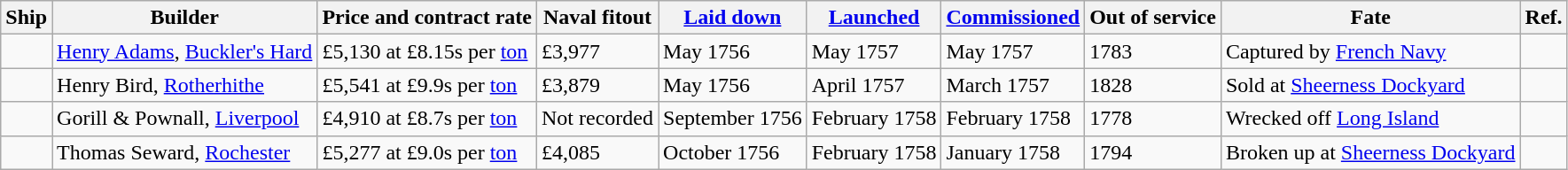<table class="wikitable sortable" border="1";">
<tr>
<th align = center>Ship</th>
<th align = center>Builder</th>
<th align = center>Price and contract rate</th>
<th align = center>Naval fitout</th>
<th align = center><a href='#'>Laid down</a></th>
<th align = center><a href='#'>Launched</a></th>
<th align = center><a href='#'>Commissioned</a></th>
<th align = center>Out of service</th>
<th align = center class=unsortable>Fate</th>
<th align = center>Ref.</th>
</tr>
<tr>
<td></td>
<td><a href='#'>Henry Adams</a>, <a href='#'>Buckler's Hard</a></td>
<td>£5,130 at £8.15s per <a href='#'>ton</a></td>
<td>£3,977</td>
<td>May 1756</td>
<td>May 1757</td>
<td>May 1757</td>
<td>1783</td>
<td>Captured by <a href='#'>French Navy</a></td>
<td></td>
</tr>
<tr>
<td></td>
<td>Henry Bird, <a href='#'>Rotherhithe</a></td>
<td>£5,541 at £9.9s per <a href='#'>ton</a></td>
<td>£3,879</td>
<td>May 1756</td>
<td>April 1757</td>
<td>March 1757</td>
<td>1828</td>
<td>Sold at <a href='#'>Sheerness Dockyard</a></td>
<td></td>
</tr>
<tr>
<td></td>
<td>Gorill & Pownall, <a href='#'>Liverpool</a></td>
<td>£4,910 at £8.7s per <a href='#'>ton</a></td>
<td>Not recorded</td>
<td>September 1756</td>
<td>February 1758</td>
<td>February 1758</td>
<td>1778</td>
<td>Wrecked off <a href='#'>Long Island</a></td>
<td></td>
</tr>
<tr>
<td></td>
<td>Thomas Seward, <a href='#'>Rochester</a></td>
<td>£5,277 at £9.0s per <a href='#'>ton</a></td>
<td>£4,085</td>
<td>October 1756</td>
<td>February 1758</td>
<td>January 1758</td>
<td>1794</td>
<td>Broken up at <a href='#'>Sheerness Dockyard</a></td>
<td></td>
</tr>
</table>
